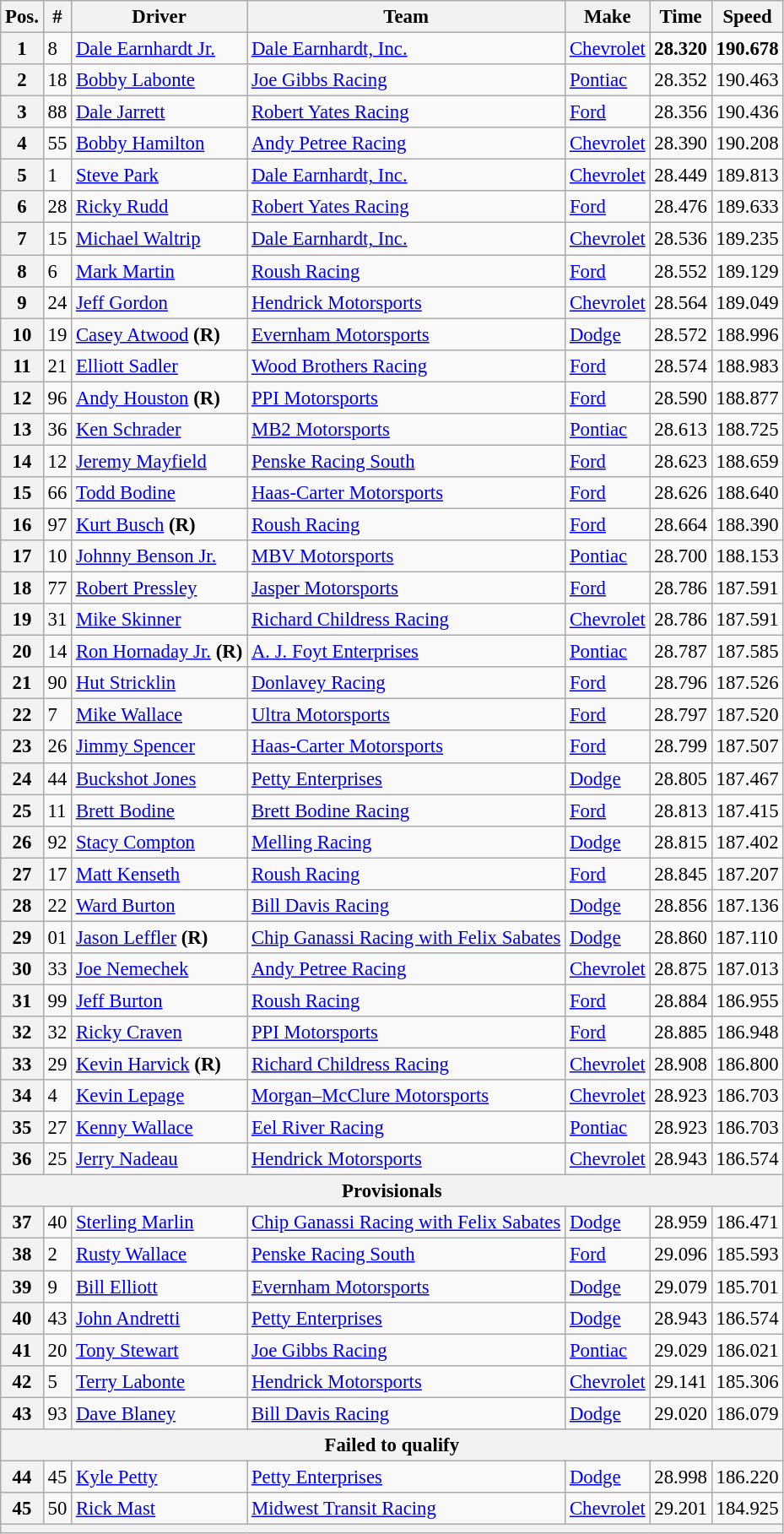<table class="wikitable" style="font-size:95%">
<tr>
<th>Pos.</th>
<th>#</th>
<th>Driver</th>
<th>Team</th>
<th>Make</th>
<th>Time</th>
<th>Speed</th>
</tr>
<tr>
<th>1</th>
<td>8</td>
<td><a href='#'>Dale Earnhardt Jr.</a></td>
<td><a href='#'>Dale Earnhardt, Inc.</a></td>
<td><a href='#'>Chevrolet</a></td>
<td><strong>28.320</strong></td>
<td><strong>190.678</strong></td>
</tr>
<tr>
<th>2</th>
<td>18</td>
<td><a href='#'>Bobby Labonte</a></td>
<td><a href='#'>Joe Gibbs Racing</a></td>
<td><a href='#'>Pontiac</a></td>
<td>28.352</td>
<td>190.463</td>
</tr>
<tr>
<th>3</th>
<td>88</td>
<td><a href='#'>Dale Jarrett</a></td>
<td><a href='#'>Robert Yates Racing</a></td>
<td><a href='#'>Ford</a></td>
<td>28.356</td>
<td>190.436</td>
</tr>
<tr>
<th>4</th>
<td>55</td>
<td><a href='#'>Bobby Hamilton</a></td>
<td><a href='#'>Andy Petree Racing</a></td>
<td><a href='#'>Chevrolet</a></td>
<td>28.390</td>
<td>190.208</td>
</tr>
<tr>
<th>5</th>
<td>1</td>
<td><a href='#'>Steve Park</a></td>
<td><a href='#'>Dale Earnhardt, Inc.</a></td>
<td><a href='#'>Chevrolet</a></td>
<td>28.449</td>
<td>189.813</td>
</tr>
<tr>
<th>6</th>
<td>28</td>
<td><a href='#'>Ricky Rudd</a></td>
<td><a href='#'>Robert Yates Racing</a></td>
<td><a href='#'>Ford</a></td>
<td>28.476</td>
<td>189.633</td>
</tr>
<tr>
<th>7</th>
<td>15</td>
<td><a href='#'>Michael Waltrip</a></td>
<td><a href='#'>Dale Earnhardt, Inc.</a></td>
<td><a href='#'>Chevrolet</a></td>
<td>28.536</td>
<td>189.235</td>
</tr>
<tr>
<th>8</th>
<td>6</td>
<td><a href='#'>Mark Martin</a></td>
<td><a href='#'>Roush Racing</a></td>
<td><a href='#'>Ford</a></td>
<td>28.552</td>
<td>189.129</td>
</tr>
<tr>
<th>9</th>
<td>24</td>
<td><a href='#'>Jeff Gordon</a></td>
<td><a href='#'>Hendrick Motorsports</a></td>
<td><a href='#'>Chevrolet</a></td>
<td>28.564</td>
<td>189.049</td>
</tr>
<tr>
<th>10</th>
<td>19</td>
<td><a href='#'>Casey Atwood</a> <strong>(R)</strong></td>
<td><a href='#'>Evernham Motorsports</a></td>
<td><a href='#'>Dodge</a></td>
<td>28.572</td>
<td>188.996</td>
</tr>
<tr>
<th>11</th>
<td>21</td>
<td><a href='#'>Elliott Sadler</a></td>
<td><a href='#'>Wood Brothers Racing</a></td>
<td><a href='#'>Ford</a></td>
<td>28.574</td>
<td>188.983</td>
</tr>
<tr>
<th>12</th>
<td>96</td>
<td><a href='#'>Andy Houston</a> <strong>(R)</strong></td>
<td><a href='#'>PPI Motorsports</a></td>
<td><a href='#'>Ford</a></td>
<td>28.590</td>
<td>188.877</td>
</tr>
<tr>
<th>13</th>
<td>36</td>
<td><a href='#'>Ken Schrader</a></td>
<td><a href='#'>MB2 Motorsports</a></td>
<td><a href='#'>Pontiac</a></td>
<td>28.613</td>
<td>188.725</td>
</tr>
<tr>
<th>14</th>
<td>12</td>
<td><a href='#'>Jeremy Mayfield</a></td>
<td><a href='#'>Penske Racing South</a></td>
<td><a href='#'>Ford</a></td>
<td>28.623</td>
<td>188.659</td>
</tr>
<tr>
<th>15</th>
<td>66</td>
<td><a href='#'>Todd Bodine</a></td>
<td><a href='#'>Haas-Carter Motorsports</a></td>
<td><a href='#'>Ford</a></td>
<td>28.626</td>
<td>188.640</td>
</tr>
<tr>
<th>16</th>
<td>97</td>
<td><a href='#'>Kurt Busch</a> <strong>(R)</strong></td>
<td><a href='#'>Roush Racing</a></td>
<td><a href='#'>Ford</a></td>
<td>28.664</td>
<td>188.390</td>
</tr>
<tr>
<th>17</th>
<td>10</td>
<td><a href='#'>Johnny Benson Jr.</a></td>
<td><a href='#'>MBV Motorsports</a></td>
<td><a href='#'>Pontiac</a></td>
<td>28.700</td>
<td>188.153</td>
</tr>
<tr>
<th>18</th>
<td>77</td>
<td><a href='#'>Robert Pressley</a></td>
<td><a href='#'>Jasper Motorsports</a></td>
<td><a href='#'>Ford</a></td>
<td>28.786</td>
<td>187.591</td>
</tr>
<tr>
<th>19</th>
<td>31</td>
<td><a href='#'>Mike Skinner</a></td>
<td><a href='#'>Richard Childress Racing</a></td>
<td><a href='#'>Chevrolet</a></td>
<td>28.786</td>
<td>187.591</td>
</tr>
<tr>
<th>20</th>
<td>14</td>
<td><a href='#'>Ron Hornaday Jr.</a> <strong>(R)</strong></td>
<td><a href='#'>A. J. Foyt Enterprises</a></td>
<td><a href='#'>Pontiac</a></td>
<td>28.787</td>
<td>187.585</td>
</tr>
<tr>
<th>21</th>
<td>90</td>
<td><a href='#'>Hut Stricklin</a></td>
<td><a href='#'>Donlavey Racing</a></td>
<td><a href='#'>Ford</a></td>
<td>28.796</td>
<td>187.526</td>
</tr>
<tr>
<th>22</th>
<td>7</td>
<td><a href='#'>Mike Wallace</a></td>
<td><a href='#'>Ultra Motorsports</a></td>
<td><a href='#'>Ford</a></td>
<td>28.797</td>
<td>187.520</td>
</tr>
<tr>
<th>23</th>
<td>26</td>
<td><a href='#'>Jimmy Spencer</a></td>
<td><a href='#'>Haas-Carter Motorsports</a></td>
<td><a href='#'>Ford</a></td>
<td>28.799</td>
<td>187.507</td>
</tr>
<tr>
<th>24</th>
<td>44</td>
<td><a href='#'>Buckshot Jones</a></td>
<td><a href='#'>Petty Enterprises</a></td>
<td><a href='#'>Dodge</a></td>
<td>28.805</td>
<td>187.467</td>
</tr>
<tr>
<th>25</th>
<td>11</td>
<td><a href='#'>Brett Bodine</a></td>
<td><a href='#'>Brett Bodine Racing</a></td>
<td><a href='#'>Ford</a></td>
<td>28.813</td>
<td>187.415</td>
</tr>
<tr>
<th>26</th>
<td>92</td>
<td><a href='#'>Stacy Compton</a></td>
<td><a href='#'>Melling Racing</a></td>
<td><a href='#'>Dodge</a></td>
<td>28.815</td>
<td>187.402</td>
</tr>
<tr>
<th>27</th>
<td>17</td>
<td><a href='#'>Matt Kenseth</a></td>
<td><a href='#'>Roush Racing</a></td>
<td><a href='#'>Ford</a></td>
<td>28.845</td>
<td>187.207</td>
</tr>
<tr>
<th>28</th>
<td>22</td>
<td><a href='#'>Ward Burton</a></td>
<td><a href='#'>Bill Davis Racing</a></td>
<td><a href='#'>Dodge</a></td>
<td>28.856</td>
<td>187.136</td>
</tr>
<tr>
<th>29</th>
<td>01</td>
<td><a href='#'>Jason Leffler</a> <strong>(R)</strong></td>
<td><a href='#'>Chip Ganassi Racing with Felix Sabates</a></td>
<td><a href='#'>Dodge</a></td>
<td>28.860</td>
<td>187.110</td>
</tr>
<tr>
<th>30</th>
<td>33</td>
<td><a href='#'>Joe Nemechek</a></td>
<td><a href='#'>Andy Petree Racing</a></td>
<td><a href='#'>Chevrolet</a></td>
<td>28.875</td>
<td>187.013</td>
</tr>
<tr>
<th>31</th>
<td>99</td>
<td><a href='#'>Jeff Burton</a></td>
<td><a href='#'>Roush Racing</a></td>
<td><a href='#'>Ford</a></td>
<td>28.884</td>
<td>186.955</td>
</tr>
<tr>
<th>32</th>
<td>32</td>
<td><a href='#'>Ricky Craven</a></td>
<td><a href='#'>PPI Motorsports</a></td>
<td><a href='#'>Ford</a></td>
<td>28.885</td>
<td>186.948</td>
</tr>
<tr>
<th>33</th>
<td>29</td>
<td><a href='#'>Kevin Harvick</a> <strong>(R)</strong></td>
<td><a href='#'>Richard Childress Racing</a></td>
<td><a href='#'>Chevrolet</a></td>
<td>28.908</td>
<td>186.800</td>
</tr>
<tr>
<th>34</th>
<td>4</td>
<td><a href='#'>Kevin Lepage</a></td>
<td><a href='#'>Morgan–McClure Motorsports</a></td>
<td><a href='#'>Chevrolet</a></td>
<td>28.923</td>
<td>186.703</td>
</tr>
<tr>
<th>35</th>
<td>27</td>
<td><a href='#'>Kenny Wallace</a></td>
<td><a href='#'>Eel River Racing</a></td>
<td><a href='#'>Pontiac</a></td>
<td>28.923</td>
<td>186.703</td>
</tr>
<tr>
<th>36</th>
<td>25</td>
<td><a href='#'>Jerry Nadeau</a></td>
<td><a href='#'>Hendrick Motorsports</a></td>
<td><a href='#'>Chevrolet</a></td>
<td>28.943</td>
<td>186.574</td>
</tr>
<tr>
<th colspan="7">Provisionals</th>
</tr>
<tr>
<th>37</th>
<td>40</td>
<td><a href='#'>Sterling Marlin</a></td>
<td><a href='#'>Chip Ganassi Racing with Felix Sabates</a></td>
<td><a href='#'>Dodge</a></td>
<td>28.959</td>
<td>186.471</td>
</tr>
<tr>
<th>38</th>
<td>2</td>
<td><a href='#'>Rusty Wallace</a></td>
<td><a href='#'>Penske Racing South</a></td>
<td><a href='#'>Ford</a></td>
<td>29.096</td>
<td>185.593</td>
</tr>
<tr>
<th>39</th>
<td>9</td>
<td><a href='#'>Bill Elliott</a></td>
<td><a href='#'>Evernham Motorsports</a></td>
<td><a href='#'>Dodge</a></td>
<td>29.079</td>
<td>185.701</td>
</tr>
<tr>
<th>40</th>
<td>43</td>
<td><a href='#'>John Andretti</a></td>
<td><a href='#'>Petty Enterprises</a></td>
<td><a href='#'>Dodge</a></td>
<td>28.943</td>
<td>186.574</td>
</tr>
<tr>
<th>41</th>
<td>20</td>
<td><a href='#'>Tony Stewart</a></td>
<td><a href='#'>Joe Gibbs Racing</a></td>
<td><a href='#'>Pontiac</a></td>
<td>29.029</td>
<td>186.021</td>
</tr>
<tr>
<th>42</th>
<td>5</td>
<td><a href='#'>Terry Labonte</a></td>
<td><a href='#'>Hendrick Motorsports</a></td>
<td><a href='#'>Chevrolet</a></td>
<td>29.141</td>
<td>185.306</td>
</tr>
<tr>
<th>43</th>
<td>93</td>
<td><a href='#'>Dave Blaney</a></td>
<td><a href='#'>Bill Davis Racing</a></td>
<td><a href='#'>Dodge</a></td>
<td>29.020</td>
<td>186.079</td>
</tr>
<tr>
<th colspan="7">Failed to qualify</th>
</tr>
<tr>
<th>44</th>
<td>45</td>
<td><a href='#'>Kyle Petty</a></td>
<td><a href='#'>Petty Enterprises</a></td>
<td><a href='#'>Dodge</a></td>
<td>28.998</td>
<td>186.220</td>
</tr>
<tr>
<th>45</th>
<td>50</td>
<td><a href='#'>Rick Mast</a></td>
<td><a href='#'>Midwest Transit Racing</a></td>
<td><a href='#'>Chevrolet</a></td>
<td>29.201</td>
<td>184.925</td>
</tr>
<tr>
<th colspan="7"></th>
</tr>
</table>
